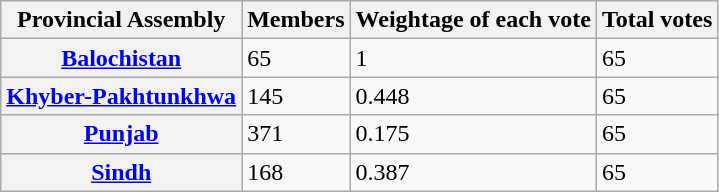<table class="wikitable">
<tr>
<th scope="col">Provincial Assembly</th>
<th scope="col">Members</th>
<th scope="col">Weightage of each vote</th>
<th scope="col">Total votes</th>
</tr>
<tr>
<th scope="row"><a href='#'>Balochistan</a></th>
<td>65</td>
<td>1</td>
<td>65</td>
</tr>
<tr>
<th scope="row"><a href='#'>Khyber-Pakhtunkhwa</a></th>
<td>145</td>
<td>0.448</td>
<td>65</td>
</tr>
<tr>
<th scope="row"><a href='#'>Punjab</a></th>
<td>371</td>
<td>0.175</td>
<td>65</td>
</tr>
<tr>
<th scope="row"><a href='#'>Sindh</a></th>
<td>168</td>
<td>0.387</td>
<td>65</td>
</tr>
</table>
